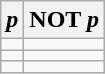<table class="wikitable">
<tr>
<th><em>p</em></th>
<th>NOT <em>p</em></th>
</tr>
<tr>
<td></td>
<td></td>
</tr>
<tr>
<td></td>
<td></td>
</tr>
<tr>
<td></td>
<td></td>
</tr>
</table>
